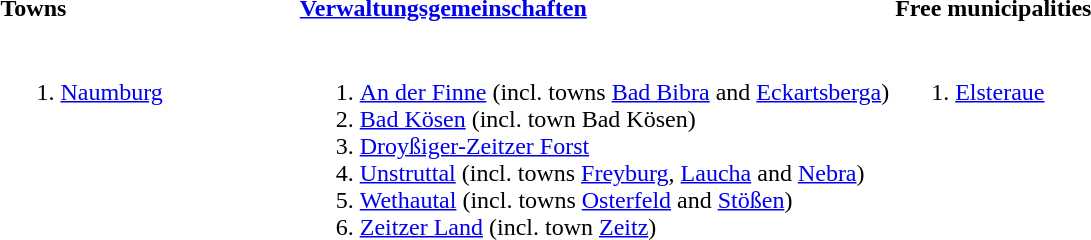<table>
<tr>
<th width=25% align=left>Towns</th>
<th width=50% align=left><a href='#'>Verwaltungsgemeinschaften</a></th>
<th width=25% align=left>Free municipalities</th>
</tr>
<tr valign=top>
<td><br><ol><li><a href='#'>Naumburg</a></li></ol></td>
<td><br><ol><li><a href='#'>An der Finne</a> (incl. towns <a href='#'>Bad Bibra</a> and <a href='#'>Eckartsberga</a>)</li><li><a href='#'>Bad Kösen</a> (incl. town Bad Kösen)</li><li><a href='#'>Droyßiger-Zeitzer Forst</a></li><li><a href='#'>Unstruttal</a> (incl. towns <a href='#'>Freyburg</a>, <a href='#'>Laucha</a> and <a href='#'>Nebra</a>)</li><li><a href='#'>Wethautal</a> (incl. towns <a href='#'>Osterfeld</a> and <a href='#'>Stößen</a>)</li><li><a href='#'>Zeitzer Land</a> (incl. town <a href='#'>Zeitz</a>)</li></ol></td>
<td><br><ol><li><a href='#'>Elsteraue</a></li></ol></td>
</tr>
</table>
